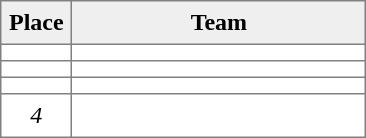<table style=border-collapse:collapse border=1 cellspacing=0 cellpadding=5>
<tr align=center bgcolor=#efefef>
<th width=35>Place</th>
<th width=185>Team</th>
</tr>
<tr align=center>
<td></td>
<td style="text-align:left;"></td>
</tr>
<tr align=center>
<td></td>
<td style="text-align:left;"></td>
</tr>
<tr align=center>
<td></td>
<td style="text-align:left;"></td>
</tr>
<tr align=center>
<td><em>4</em></td>
<td style="text-align:left;"></td>
</tr>
</table>
